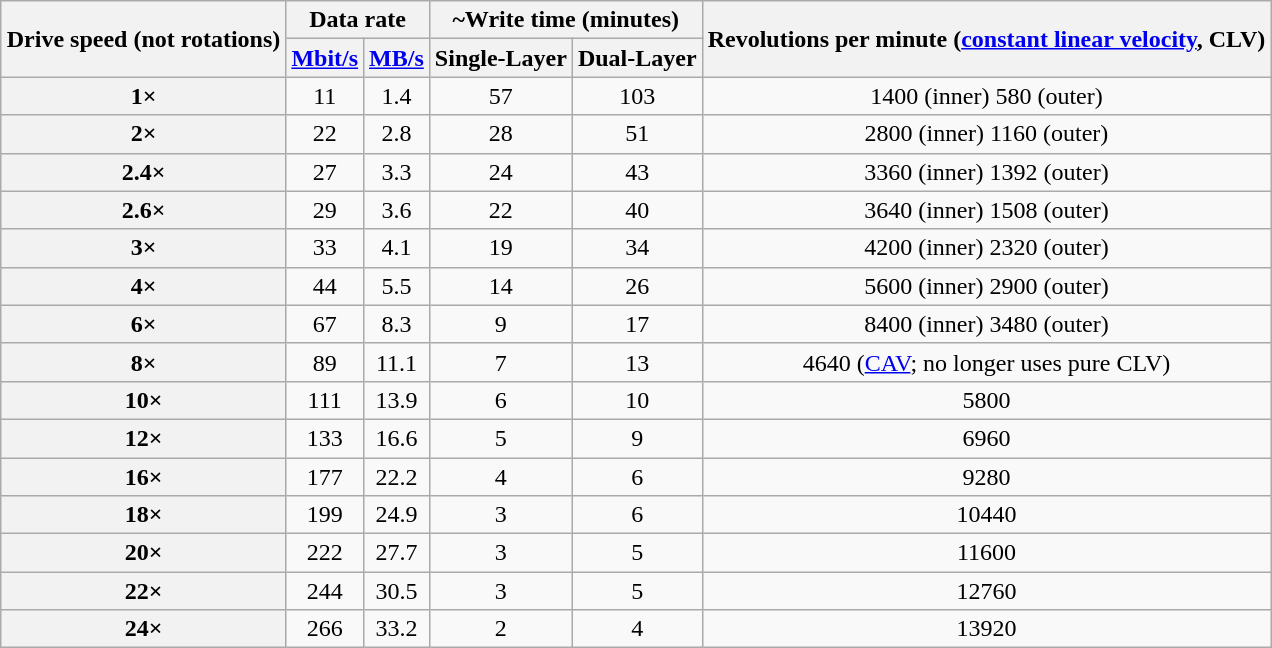<table class="wikitable" style="margin:auto;">
<tr>
<th rowspan="2">Drive speed (not rotations)</th>
<th colspan="2">Data rate</th>
<th colspan="2">~Write time (minutes)</th>
<th rowspan="2">Revolutions per minute (<a href='#'>constant linear velocity</a>, CLV)</th>
</tr>
<tr>
<th><a href='#'>Mbit/s</a></th>
<th><a href='#'>MB/s</a></th>
<th>Single-Layer</th>
<th>Dual-Layer</th>
</tr>
<tr style="text-align:center">
<th>1×</th>
<td>11</td>
<td>1.4</td>
<td>57</td>
<td>103</td>
<td>1400 (inner) 580 (outer)</td>
</tr>
<tr style="text-align:center">
<th>2×</th>
<td>22</td>
<td>2.8</td>
<td>28</td>
<td>51</td>
<td>2800 (inner) 1160 (outer)</td>
</tr>
<tr style="text-align:center">
<th>2.4×</th>
<td>27</td>
<td>3.3</td>
<td>24</td>
<td>43</td>
<td>3360 (inner) 1392 (outer)</td>
</tr>
<tr style="text-align:center">
<th>2.6×</th>
<td>29</td>
<td>3.6</td>
<td>22</td>
<td>40</td>
<td>3640 (inner) 1508 (outer)</td>
</tr>
<tr style="text-align:center">
<th>3×</th>
<td>33</td>
<td>4.1</td>
<td>19</td>
<td>34</td>
<td>4200 (inner) 2320 (outer)</td>
</tr>
<tr style="text-align:center">
<th>4×</th>
<td>44</td>
<td>5.5</td>
<td>14</td>
<td>26</td>
<td>5600 (inner) 2900 (outer)</td>
</tr>
<tr style="text-align:center">
<th>6×</th>
<td>67</td>
<td>8.3</td>
<td>9</td>
<td>17</td>
<td>8400 (inner) 3480 (outer)</td>
</tr>
<tr style="text-align:center">
<th>8×</th>
<td>89</td>
<td>11.1</td>
<td>7</td>
<td>13</td>
<td>4640 (<a href='#'>CAV</a>; no longer uses pure CLV)</td>
</tr>
<tr style="text-align:center">
<th>10×</th>
<td>111</td>
<td>13.9</td>
<td>6</td>
<td>10</td>
<td>5800</td>
</tr>
<tr style="text-align:center">
<th>12×</th>
<td>133</td>
<td>16.6</td>
<td>5</td>
<td>9</td>
<td>6960</td>
</tr>
<tr style="text-align:center">
<th>16×</th>
<td>177</td>
<td>22.2</td>
<td>4</td>
<td>6</td>
<td>9280</td>
</tr>
<tr style="text-align:center">
<th>18×</th>
<td>199</td>
<td>24.9</td>
<td>3</td>
<td>6</td>
<td>10440</td>
</tr>
<tr style="text-align:center">
<th>20×</th>
<td>222</td>
<td>27.7</td>
<td>3</td>
<td>5</td>
<td>11600</td>
</tr>
<tr style="text-align:center">
<th>22×</th>
<td>244</td>
<td>30.5</td>
<td>3</td>
<td>5</td>
<td>12760</td>
</tr>
<tr style="text-align:center">
<th>24×</th>
<td>266</td>
<td>33.2</td>
<td>2</td>
<td>4</td>
<td>13920</td>
</tr>
</table>
